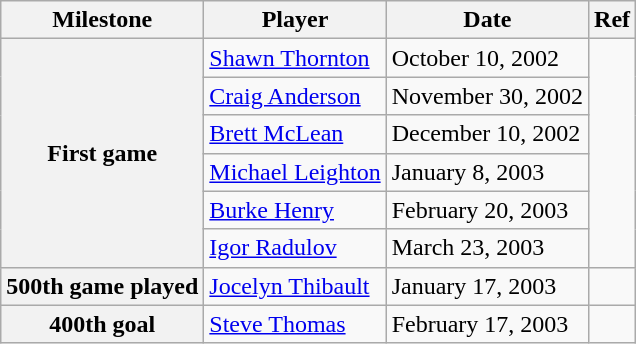<table class="wikitable">
<tr>
<th scope="col">Milestone</th>
<th scope="col">Player</th>
<th scope="col">Date</th>
<th scope="col">Ref</th>
</tr>
<tr>
<th rowspan=6>First game</th>
<td><a href='#'>Shawn Thornton</a></td>
<td>October 10, 2002</td>
<td rowspan=6></td>
</tr>
<tr>
<td><a href='#'>Craig Anderson</a></td>
<td>November 30, 2002</td>
</tr>
<tr>
<td><a href='#'>Brett McLean</a></td>
<td>December 10, 2002</td>
</tr>
<tr>
<td><a href='#'>Michael Leighton</a></td>
<td>January 8, 2003</td>
</tr>
<tr>
<td><a href='#'>Burke Henry</a></td>
<td>February 20, 2003</td>
</tr>
<tr>
<td><a href='#'>Igor Radulov</a></td>
<td>March 23, 2003</td>
</tr>
<tr>
<th>500th game played</th>
<td><a href='#'>Jocelyn Thibault</a></td>
<td>January 17, 2003</td>
<td></td>
</tr>
<tr>
<th>400th goal</th>
<td><a href='#'>Steve Thomas</a></td>
<td>February 17, 2003</td>
<td></td>
</tr>
</table>
